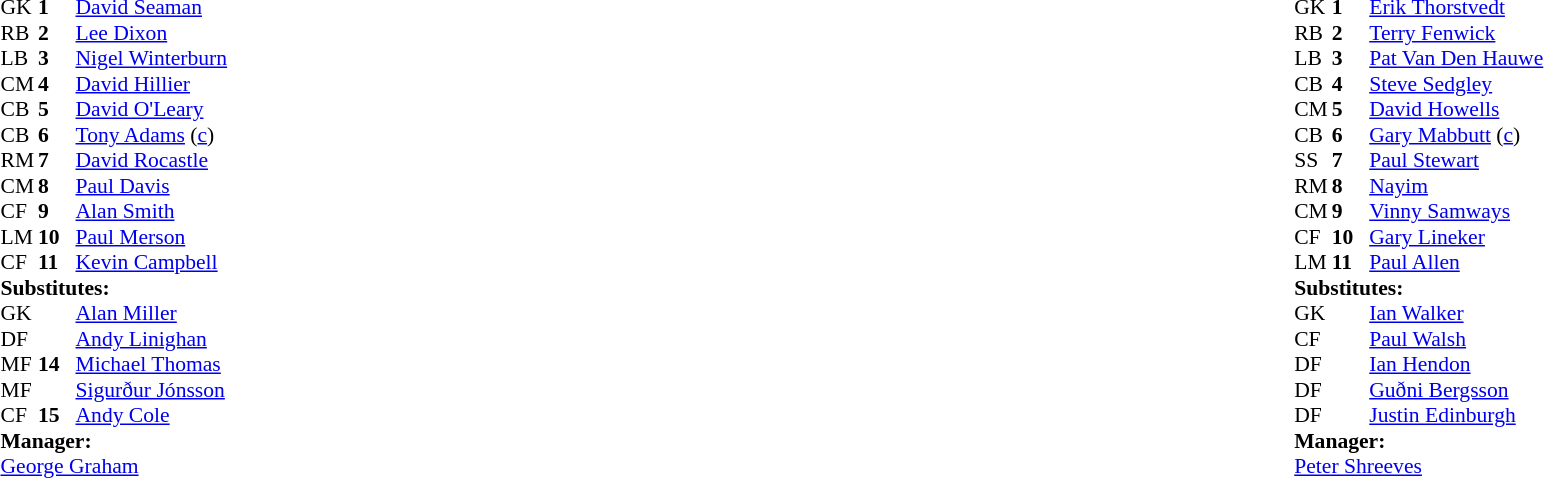<table width=100%>
<tr>
<td valign="top" width="50%"><br><table style=font-size:90% cellspacing=0 cellpadding=0>
<tr>
<th width=25></th>
<th width=25></th>
</tr>
<tr>
<td>GK</td>
<td><strong>1</strong></td>
<td> <a href='#'>David Seaman</a></td>
</tr>
<tr>
<td>RB</td>
<td><strong>2</strong></td>
<td> <a href='#'>Lee Dixon</a></td>
</tr>
<tr>
<td>LB</td>
<td><strong>3</strong></td>
<td> <a href='#'>Nigel Winterburn</a></td>
</tr>
<tr>
<td>CM</td>
<td><strong>4</strong></td>
<td> <a href='#'>David Hillier</a></td>
</tr>
<tr>
<td>CB</td>
<td><strong>5</strong></td>
<td> <a href='#'>David O'Leary</a></td>
</tr>
<tr>
<td>CB</td>
<td><strong>6</strong></td>
<td> <a href='#'>Tony Adams</a> (<a href='#'>c</a>)</td>
</tr>
<tr>
<td>RM</td>
<td><strong>7</strong></td>
<td> <a href='#'>David Rocastle</a></td>
<td></td>
<td></td>
</tr>
<tr>
<td>CM</td>
<td><strong>8</strong></td>
<td> <a href='#'>Paul Davis</a></td>
</tr>
<tr>
<td>CF</td>
<td><strong>9</strong></td>
<td> <a href='#'>Alan Smith</a></td>
</tr>
<tr>
<td>LM</td>
<td><strong>10</strong></td>
<td> <a href='#'>Paul Merson</a></td>
</tr>
<tr>
<td>CF</td>
<td><strong>11</strong></td>
<td> <a href='#'>Kevin Campbell</a></td>
<td></td>
<td></td>
</tr>
<tr>
<td colspan=3><strong>Substitutes:</strong></td>
</tr>
<tr>
<td>GK</td>
<td><strong> </strong></td>
<td> <a href='#'>Alan Miller</a></td>
</tr>
<tr>
<td>DF</td>
<td><strong> </strong></td>
<td> <a href='#'>Andy Linighan</a></td>
</tr>
<tr>
<td>MF</td>
<td><strong>14</strong></td>
<td> <a href='#'>Michael Thomas</a></td>
<td></td>
<td></td>
</tr>
<tr>
<td>MF</td>
<td><strong> </strong></td>
<td> <a href='#'>Sigurður Jónsson</a></td>
</tr>
<tr>
<td>CF</td>
<td><strong>15</strong></td>
<td> <a href='#'>Andy Cole</a></td>
<td></td>
<td></td>
</tr>
<tr>
<td colspan=3><strong>Manager:</strong></td>
</tr>
<tr>
<td colspan=4> <a href='#'>George Graham</a></td>
</tr>
</table>
</td>
<td valign="top"></td>
<td valign="top" width="50%"><br><table style="font-size: 90%" cellspacing="0" cellpadding="0" align=center>
<tr>
<th width=25></th>
<th width=25></th>
</tr>
<tr>
<td>GK</td>
<td><strong>1</strong></td>
<td> <a href='#'>Erik Thorstvedt</a></td>
</tr>
<tr>
<td>RB</td>
<td><strong>2</strong></td>
<td> <a href='#'>Terry Fenwick</a></td>
</tr>
<tr>
<td>LB</td>
<td><strong>3</strong></td>
<td> <a href='#'>Pat Van Den Hauwe</a> </td>
</tr>
<tr>
<td>CB</td>
<td><strong>4</strong></td>
<td> <a href='#'>Steve Sedgley</a></td>
</tr>
<tr>
<td>CM</td>
<td><strong>5</strong></td>
<td> <a href='#'>David Howells</a></td>
</tr>
<tr>
<td>CB</td>
<td><strong>6</strong></td>
<td> <a href='#'>Gary Mabbutt</a> (<a href='#'>c</a>)</td>
</tr>
<tr>
<td>SS</td>
<td><strong>7</strong></td>
<td> <a href='#'>Paul Stewart</a></td>
</tr>
<tr>
<td>RM</td>
<td><strong>8</strong></td>
<td> <a href='#'>Nayim</a></td>
</tr>
<tr>
<td>CM</td>
<td><strong>9</strong></td>
<td> <a href='#'>Vinny Samways</a></td>
</tr>
<tr>
<td>CF</td>
<td><strong>10</strong></td>
<td> <a href='#'>Gary Lineker</a></td>
</tr>
<tr>
<td>LM</td>
<td><strong>11</strong></td>
<td> <a href='#'>Paul Allen</a></td>
</tr>
<tr>
<td colspan=3><strong>Substitutes:</strong></td>
</tr>
<tr>
<td>GK</td>
<td><strong> </strong></td>
<td> <a href='#'>Ian Walker</a></td>
</tr>
<tr>
<td>CF</td>
<td><strong> </strong></td>
<td> <a href='#'>Paul Walsh</a></td>
</tr>
<tr>
<td>DF</td>
<td><strong> </strong></td>
<td> <a href='#'>Ian Hendon</a></td>
</tr>
<tr>
<td>DF</td>
<td><strong> </strong></td>
<td> <a href='#'>Guðni Bergsson</a></td>
</tr>
<tr>
<td>DF</td>
<td><strong> </strong></td>
<td> <a href='#'>Justin Edinburgh</a></td>
</tr>
<tr>
<td colspan=3><strong>Manager:</strong></td>
</tr>
<tr>
<td colspan=4> <a href='#'>Peter Shreeves</a></td>
</tr>
</table>
</td>
</tr>
</table>
